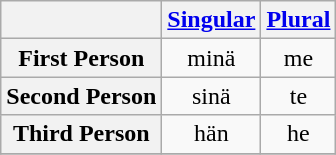<table class="wikitable" style="text-align:center; display: inline-table;">
<tr>
<th></th>
<th><a href='#'>Singular</a></th>
<th><a href='#'>Plural</a></th>
</tr>
<tr>
<th>First Person</th>
<td>minä</td>
<td>me</td>
</tr>
<tr>
<th>Second Person</th>
<td>sinä</td>
<td>te</td>
</tr>
<tr>
<th>Third Person</th>
<td>hän</td>
<td>he</td>
</tr>
<tr>
</tr>
</table>
